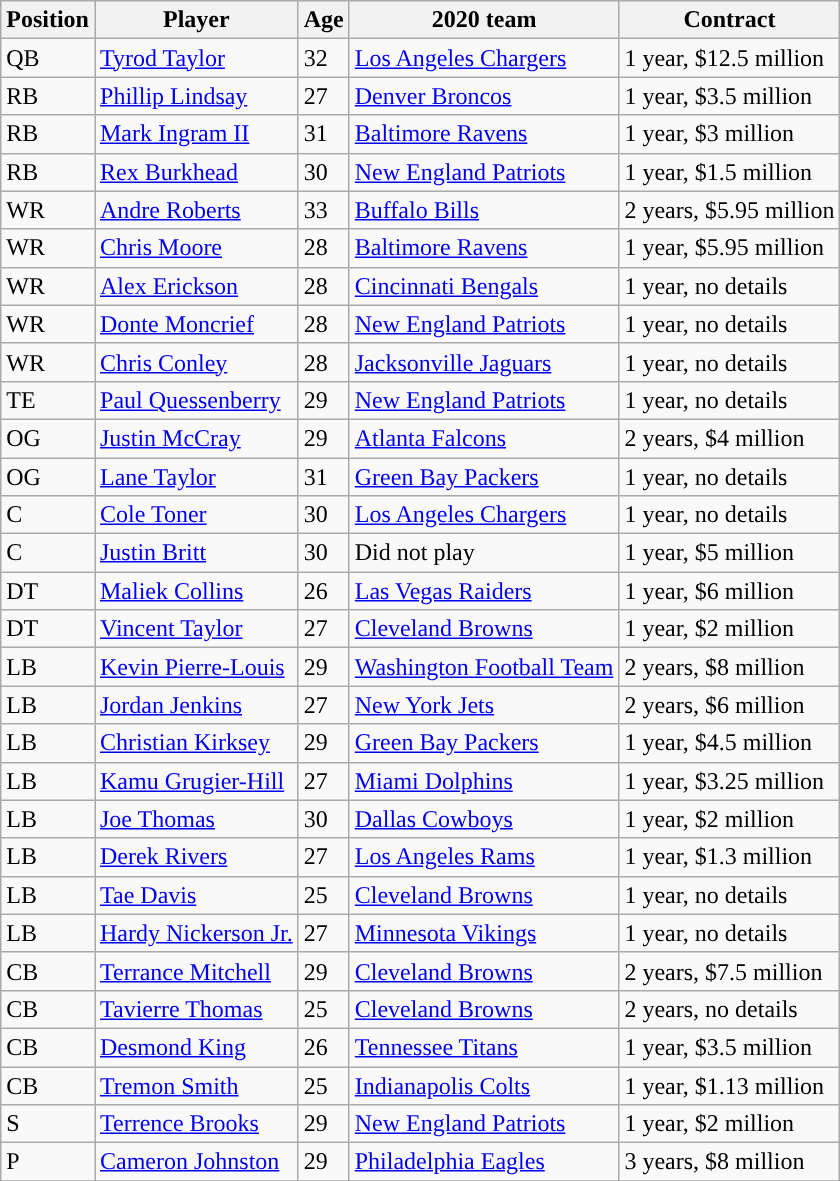<table class="wikitable">
<tr>
<th>Position</th>
<th>Player</th>
<th>Age</th>
<th>2020 team</th>
<th>Contract</th>
</tr>
<tr>
<td>QB</td>
<td><a href='#'>Tyrod Taylor</a></td>
<td>32</td>
<td><a href='#'>Los Angeles Chargers</a></td>
<td>1 year, $12.5 million</td>
</tr>
<tr>
<td>RB</td>
<td><a href='#'>Phillip Lindsay</a></td>
<td>27</td>
<td><a href='#'>Denver Broncos</a></td>
<td>1 year, $3.5 million</td>
</tr>
<tr>
<td>RB</td>
<td><a href='#'>Mark Ingram II</a></td>
<td>31</td>
<td><a href='#'>Baltimore Ravens</a></td>
<td>1 year, $3 million</td>
</tr>
<tr>
<td>RB</td>
<td><a href='#'>Rex Burkhead</a></td>
<td>30</td>
<td><a href='#'>New England Patriots</a></td>
<td>1 year, $1.5 million</td>
</tr>
<tr>
<td>WR</td>
<td><a href='#'>Andre Roberts</a></td>
<td>33</td>
<td><a href='#'>Buffalo Bills</a></td>
<td>2 years, $5.95 million</td>
</tr>
<tr>
<td>WR</td>
<td><a href='#'>Chris Moore</a></td>
<td>28</td>
<td><a href='#'>Baltimore Ravens</a></td>
<td>1 year, $5.95 million</td>
</tr>
<tr>
<td>WR</td>
<td><a href='#'>Alex Erickson</a></td>
<td>28</td>
<td><a href='#'>Cincinnati Bengals</a></td>
<td>1 year, no details</td>
</tr>
<tr>
<td>WR</td>
<td><a href='#'>Donte Moncrief</a></td>
<td>28</td>
<td><a href='#'>New England Patriots</a></td>
<td>1 year, no details</td>
</tr>
<tr>
<td>WR</td>
<td><a href='#'>Chris Conley</a></td>
<td>28</td>
<td><a href='#'>Jacksonville Jaguars</a></td>
<td>1 year, no details</td>
</tr>
<tr>
<td>TE</td>
<td><a href='#'>Paul Quessenberry</a></td>
<td>29</td>
<td><a href='#'>New England Patriots</a></td>
<td>1 year, no details</td>
</tr>
<tr>
<td>OG</td>
<td><a href='#'>Justin McCray</a></td>
<td>29</td>
<td><a href='#'>Atlanta Falcons</a></td>
<td>2 years, $4 million</td>
</tr>
<tr>
<td>OG</td>
<td><a href='#'>Lane Taylor</a></td>
<td>31</td>
<td><a href='#'>Green Bay Packers</a></td>
<td>1 year, no details</td>
</tr>
<tr>
<td>C</td>
<td><a href='#'>Cole Toner</a></td>
<td>30</td>
<td><a href='#'>Los Angeles Chargers</a></td>
<td>1 year, no details</td>
</tr>
<tr>
<td>C</td>
<td><a href='#'>Justin Britt</a></td>
<td>30</td>
<td>Did not play</td>
<td>1 year, $5 million</td>
</tr>
<tr>
<td>DT</td>
<td><a href='#'>Maliek Collins</a></td>
<td>26</td>
<td><a href='#'>Las Vegas Raiders</a></td>
<td>1 year, $6 million</td>
</tr>
<tr>
<td>DT</td>
<td><a href='#'>Vincent Taylor</a></td>
<td>27</td>
<td><a href='#'>Cleveland Browns</a></td>
<td>1 year, $2 million</td>
</tr>
<tr>
<td>LB</td>
<td><a href='#'>Kevin Pierre-Louis</a></td>
<td>29</td>
<td><a href='#'>Washington Football Team</a></td>
<td>2 years, $8 million</td>
</tr>
<tr>
<td>LB</td>
<td><a href='#'>Jordan Jenkins</a></td>
<td>27</td>
<td><a href='#'>New York Jets</a></td>
<td>2 years, $6 million</td>
</tr>
<tr>
<td>LB</td>
<td><a href='#'>Christian Kirksey</a></td>
<td>29</td>
<td><a href='#'>Green Bay Packers</a></td>
<td>1 year, $4.5 million</td>
</tr>
<tr>
<td>LB</td>
<td><a href='#'>Kamu Grugier-Hill</a></td>
<td>27</td>
<td><a href='#'>Miami Dolphins</a></td>
<td>1 year, $3.25 million</td>
</tr>
<tr>
<td>LB</td>
<td><a href='#'>Joe Thomas</a></td>
<td>30</td>
<td><a href='#'>Dallas Cowboys</a></td>
<td>1 year, $2 million</td>
</tr>
<tr>
<td>LB</td>
<td><a href='#'>Derek Rivers</a></td>
<td>27</td>
<td><a href='#'>Los Angeles Rams</a></td>
<td>1 year, $1.3 million</td>
</tr>
<tr>
<td>LB</td>
<td><a href='#'>Tae Davis</a></td>
<td>25</td>
<td><a href='#'>Cleveland Browns</a></td>
<td>1 year, no details</td>
</tr>
<tr>
<td>LB</td>
<td><a href='#'>Hardy Nickerson Jr.</a></td>
<td>27</td>
<td><a href='#'>Minnesota Vikings</a></td>
<td>1 year, no details</td>
</tr>
<tr>
<td>CB</td>
<td><a href='#'>Terrance Mitchell</a></td>
<td>29</td>
<td><a href='#'>Cleveland Browns</a></td>
<td>2 years, $7.5 million</td>
</tr>
<tr>
<td>CB</td>
<td><a href='#'>Tavierre Thomas</a></td>
<td>25</td>
<td><a href='#'>Cleveland Browns</a></td>
<td>2 years, no details</td>
</tr>
<tr>
<td>CB</td>
<td><a href='#'>Desmond King</a></td>
<td>26</td>
<td><a href='#'>Tennessee Titans</a></td>
<td>1 year, $3.5 million</td>
</tr>
<tr>
<td>CB</td>
<td><a href='#'>Tremon Smith</a></td>
<td>25</td>
<td><a href='#'>Indianapolis Colts</a></td>
<td>1 year, $1.13 million</td>
</tr>
<tr>
<td>S</td>
<td><a href='#'>Terrence Brooks</a></td>
<td>29</td>
<td><a href='#'>New England Patriots</a></td>
<td>1 year, $2 million</td>
</tr>
<tr>
<td>P</td>
<td><a href='#'>Cameron Johnston</a></td>
<td>29</td>
<td><a href='#'>Philadelphia Eagles</a></td>
<td>3 years, $8 million</td>
</tr>
<tr>
</tr>
</table>
